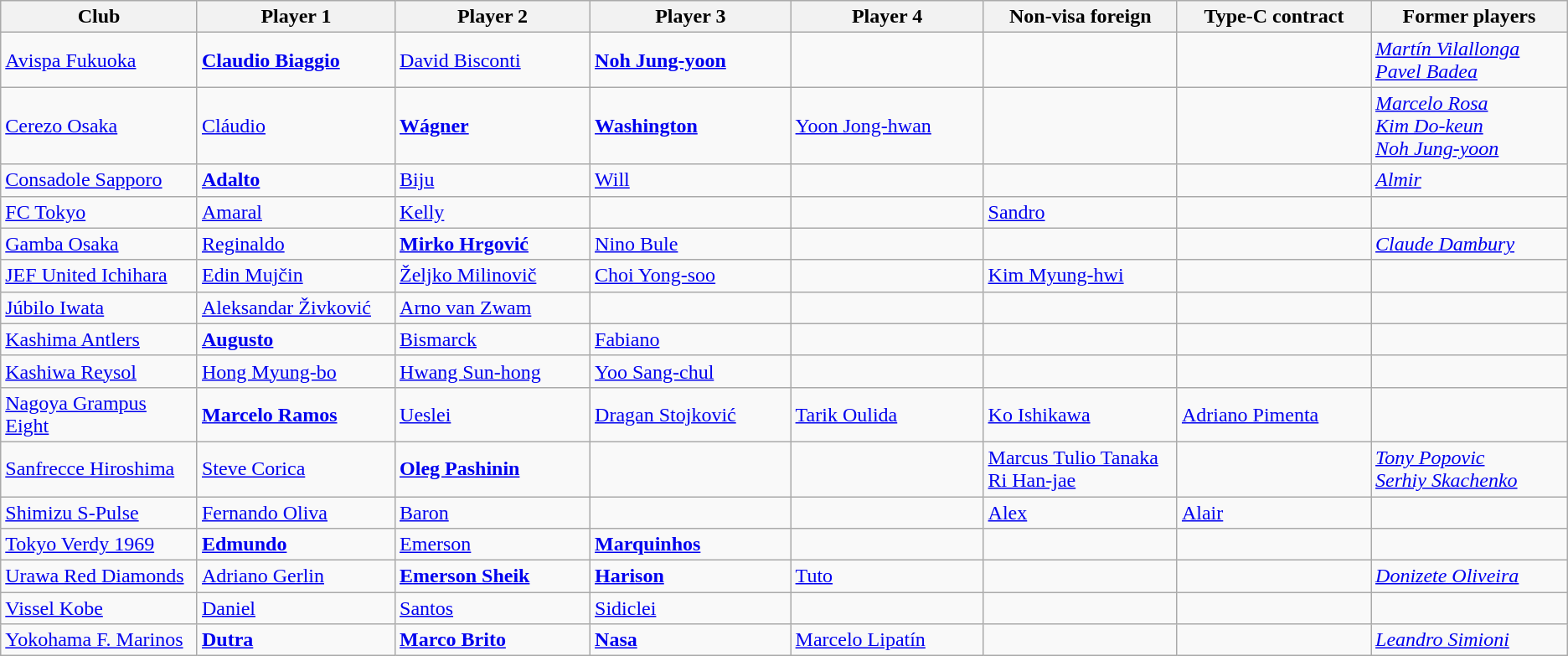<table class="wikitable">
<tr>
<th width="170">Club</th>
<th width="170">Player 1</th>
<th width="170">Player 2</th>
<th width="170">Player 3</th>
<th width="170">Player 4</th>
<th width="170">Non-visa foreign</th>
<th width="170">Type-C contract</th>
<th width="170">Former players</th>
</tr>
<tr>
<td><a href='#'>Avispa Fukuoka</a></td>
<td> <strong><a href='#'>Claudio Biaggio</a></strong></td>
<td> <a href='#'>David Bisconti</a></td>
<td> <strong><a href='#'>Noh Jung-yoon</a></strong></td>
<td></td>
<td></td>
<td></td>
<td> <em><a href='#'>Martín Vilallonga</a></em><br> <em><a href='#'>Pavel Badea</a></em></td>
</tr>
<tr>
<td><a href='#'>Cerezo Osaka</a></td>
<td> <a href='#'>Cláudio</a></td>
<td> <strong><a href='#'>Wágner</a></strong></td>
<td> <strong><a href='#'>Washington</a></strong></td>
<td> <a href='#'>Yoon Jong-hwan</a></td>
<td></td>
<td></td>
<td> <em><a href='#'>Marcelo Rosa</a></em><br> <em><a href='#'>Kim Do-keun</a></em><br> <em><a href='#'>Noh Jung-yoon</a></em></td>
</tr>
<tr>
<td><a href='#'>Consadole Sapporo</a></td>
<td> <strong><a href='#'>Adalto</a></strong></td>
<td> <a href='#'>Biju</a></td>
<td> <a href='#'>Will</a></td>
<td></td>
<td></td>
<td></td>
<td> <em><a href='#'>Almir</a></em></td>
</tr>
<tr>
<td><a href='#'>FC Tokyo</a></td>
<td> <a href='#'>Amaral</a></td>
<td> <a href='#'>Kelly</a></td>
<td></td>
<td></td>
<td> <a href='#'>Sandro</a></td>
<td></td>
<td></td>
</tr>
<tr>
<td><a href='#'>Gamba Osaka</a></td>
<td> <a href='#'>Reginaldo</a></td>
<td> <strong><a href='#'>Mirko Hrgović</a></strong></td>
<td> <a href='#'>Nino Bule</a></td>
<td></td>
<td></td>
<td></td>
<td> <em><a href='#'>Claude Dambury</a></em></td>
</tr>
<tr>
<td><a href='#'>JEF United Ichihara</a></td>
<td> <a href='#'>Edin Mujčin</a></td>
<td> <a href='#'>Željko Milinovič</a></td>
<td> <a href='#'>Choi Yong-soo</a></td>
<td></td>
<td> <a href='#'>Kim Myung-hwi</a></td>
<td></td>
<td></td>
</tr>
<tr>
<td><a href='#'>Júbilo Iwata</a></td>
<td> <a href='#'>Aleksandar Živković</a></td>
<td> <a href='#'>Arno van Zwam</a></td>
<td></td>
<td></td>
<td></td>
<td></td>
<td></td>
</tr>
<tr>
<td><a href='#'>Kashima Antlers</a></td>
<td> <strong><a href='#'>Augusto</a></strong></td>
<td> <a href='#'>Bismarck</a></td>
<td> <a href='#'>Fabiano</a></td>
<td></td>
<td></td>
<td></td>
<td></td>
</tr>
<tr>
<td><a href='#'>Kashiwa Reysol</a></td>
<td> <a href='#'>Hong Myung-bo</a></td>
<td> <a href='#'>Hwang Sun-hong</a></td>
<td> <a href='#'>Yoo Sang-chul</a></td>
<td></td>
<td></td>
<td></td>
<td></td>
</tr>
<tr>
<td><a href='#'>Nagoya Grampus Eight</a></td>
<td> <strong><a href='#'>Marcelo Ramos</a></strong></td>
<td> <a href='#'>Ueslei</a></td>
<td> <a href='#'>Dragan Stojković</a></td>
<td> <a href='#'>Tarik Oulida</a></td>
<td> <a href='#'>Ko Ishikawa</a></td>
<td> <a href='#'>Adriano Pimenta</a></td>
<td></td>
</tr>
<tr>
<td><a href='#'>Sanfrecce Hiroshima</a></td>
<td> <a href='#'>Steve Corica</a></td>
<td> <strong><a href='#'>Oleg Pashinin</a></strong></td>
<td></td>
<td></td>
<td> <a href='#'>Marcus Tulio Tanaka</a><br> <a href='#'>Ri Han-jae</a></td>
<td></td>
<td> <em><a href='#'>Tony Popovic</a></em><br> <em><a href='#'>Serhiy Skachenko</a></em></td>
</tr>
<tr>
<td><a href='#'>Shimizu S-Pulse</a></td>
<td> <a href='#'>Fernando Oliva</a></td>
<td> <a href='#'>Baron</a></td>
<td></td>
<td></td>
<td> <a href='#'>Alex</a></td>
<td> <a href='#'>Alair</a></td>
<td></td>
</tr>
<tr>
<td><a href='#'>Tokyo Verdy 1969</a></td>
<td> <strong><a href='#'>Edmundo</a></strong></td>
<td> <a href='#'>Emerson</a></td>
<td> <strong><a href='#'>Marquinhos</a></strong></td>
<td></td>
<td></td>
<td></td>
<td></td>
</tr>
<tr>
<td><a href='#'>Urawa Red Diamonds</a></td>
<td> <a href='#'>Adriano Gerlin</a></td>
<td> <strong><a href='#'>Emerson Sheik</a></strong></td>
<td> <strong><a href='#'>Harison</a></strong></td>
<td> <a href='#'>Tuto</a></td>
<td></td>
<td></td>
<td> <em><a href='#'>Donizete Oliveira</a></em></td>
</tr>
<tr>
<td><a href='#'>Vissel Kobe</a></td>
<td> <a href='#'>Daniel</a></td>
<td> <a href='#'>Santos</a></td>
<td> <a href='#'>Sidiclei</a></td>
<td></td>
<td></td>
<td></td>
<td></td>
</tr>
<tr>
<td><a href='#'>Yokohama F. Marinos</a></td>
<td> <strong><a href='#'>Dutra</a></strong></td>
<td> <strong><a href='#'>Marco Brito</a></strong></td>
<td> <strong><a href='#'>Nasa</a></strong></td>
<td> <a href='#'>Marcelo Lipatín</a></td>
<td></td>
<td></td>
<td> <em><a href='#'>Leandro Simioni</a></em></td>
</tr>
</table>
